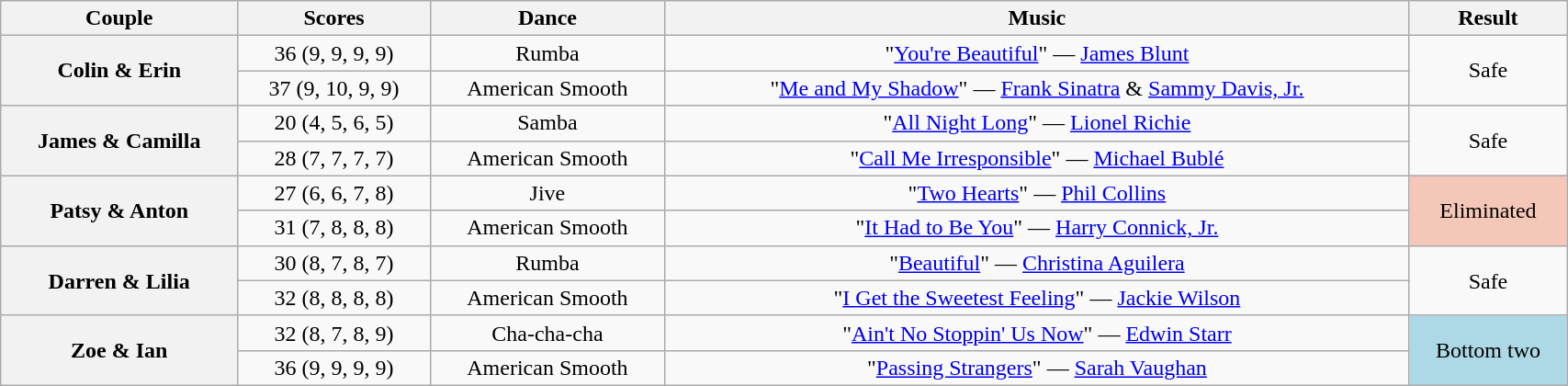<table class="wikitable sortable" style="text-align:center; width:90%">
<tr>
<th scope="col">Couple</th>
<th scope="col">Scores</th>
<th scope="col" class="unsortable">Dance</th>
<th scope="col" class="unsortable">Music</th>
<th scope="col" class="unsortable">Result</th>
</tr>
<tr>
<th scope="row" rowspan=2>Colin & Erin</th>
<td>36 (9, 9, 9, 9)</td>
<td>Rumba</td>
<td>"<a href='#'>You're Beautiful</a>" — <a href='#'>James Blunt</a></td>
<td rowspan=2>Safe</td>
</tr>
<tr>
<td>37 (9, 10, 9, 9)</td>
<td>American Smooth</td>
<td>"<a href='#'>Me and My Shadow</a>" — <a href='#'>Frank Sinatra</a> & <a href='#'>Sammy Davis, Jr.</a></td>
</tr>
<tr>
<th scope="row" rowspan=2>James & Camilla</th>
<td>20 (4, 5, 6, 5)</td>
<td>Samba</td>
<td>"<a href='#'>All Night Long</a>" — <a href='#'>Lionel Richie</a></td>
<td rowspan=2>Safe</td>
</tr>
<tr>
<td>28 (7, 7, 7, 7)</td>
<td>American Smooth</td>
<td>"<a href='#'>Call Me Irresponsible</a>" — <a href='#'>Michael Bublé</a></td>
</tr>
<tr>
<th scope="row" rowspan=2>Patsy & Anton</th>
<td>27 (6, 6, 7, 8)</td>
<td>Jive</td>
<td>"<a href='#'>Two Hearts</a>" — <a href='#'>Phil Collins</a></td>
<td rowspan=2 bgcolor="f4c7b8">Eliminated</td>
</tr>
<tr>
<td>31 (7, 8, 8, 8)</td>
<td>American Smooth</td>
<td>"<a href='#'>It Had to Be You</a>" — <a href='#'>Harry Connick, Jr.</a></td>
</tr>
<tr>
<th scope="row" rowspan=2>Darren & Lilia</th>
<td>30 (8, 7, 8, 7)</td>
<td>Rumba</td>
<td>"<a href='#'>Beautiful</a>" — <a href='#'>Christina Aguilera</a></td>
<td rowspan=2>Safe</td>
</tr>
<tr>
<td>32 (8, 8, 8, 8)</td>
<td>American Smooth</td>
<td>"<a href='#'>I Get the Sweetest Feeling</a>" — <a href='#'>Jackie Wilson</a></td>
</tr>
<tr>
<th scope="row" rowspan=2>Zoe & Ian</th>
<td>32 (8, 7, 8, 9)</td>
<td>Cha-cha-cha</td>
<td>"<a href='#'>Ain't No Stoppin' Us Now</a>" — <a href='#'>Edwin Starr</a></td>
<td rowspan=2 bgcolor="lightblue">Bottom two</td>
</tr>
<tr>
<td>36 (9, 9, 9, 9)</td>
<td>American Smooth</td>
<td>"<a href='#'>Passing Strangers</a>" — <a href='#'>Sarah Vaughan</a></td>
</tr>
</table>
